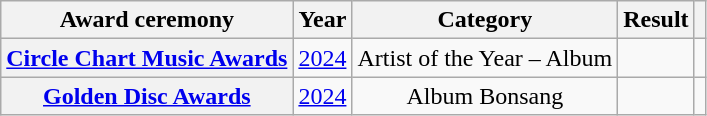<table class="wikitable plainrowheaders sortable" style="text-align:center">
<tr>
<th scope="col">Award ceremony</th>
<th scope="col">Year</th>
<th scope="col">Category</th>
<th scope="col">Result</th>
<th scope="col" class="unsortable"></th>
</tr>
<tr>
<th scope="row"><a href='#'>Circle Chart Music Awards</a></th>
<td><a href='#'>2024</a></td>
<td>Artist of the Year – Album</td>
<td></td>
<td></td>
</tr>
<tr>
<th scope="row"><a href='#'>Golden Disc Awards</a></th>
<td><a href='#'>2024</a></td>
<td>Album Bonsang</td>
<td></td>
<td></td>
</tr>
</table>
